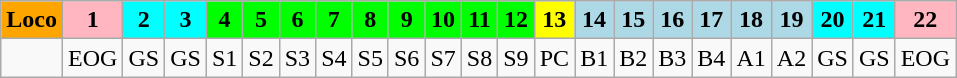<table class="wikitable plainrowheaders unsortable" style="text-align:center">
<tr>
<th scope="col" rowspan="1" style="background:orange;">Loco</th>
<th scope="col" rowspan="1" style="background:lightpink;">1</th>
<th scope="col" rowspan="1" style="background:cyan;">2</th>
<th scope="col" rowspan="1" style="background:cyan;">3</th>
<th scope="col" rowspan="1" style="background:lime;">4</th>
<th scope="col" rowspan="1" style="background:lime;">5</th>
<th scope="col" rowspan="1" style="background:lime;">6</th>
<th scope="col" rowspan="1" style="background:lime;">7</th>
<th scope="col" rowspan="1" style="background:lime;">8</th>
<th scope="col" rowspan="1" style="background:lime;">9</th>
<th scope="col" rowspan="1" style="background:lime;">10</th>
<th scope="col" rowspan="1" style="background:lime;">11</th>
<th scope="col" rowspan="1" style="background:lime;">12</th>
<th scope="col" rowspan="1" style="background:yellow;">13</th>
<th scope="col" rowspan="1" style="background:lightblue;">14</th>
<th scope="col" rowspan="1" style="background:lightblue;">15</th>
<th scope="col" rowspan="1" style="background:lightblue;">16</th>
<th scope="col" rowspan="1" style="background:lightblue;">17</th>
<th scope="col" rowspan="1" style="background:lightblue;">18</th>
<th scope="col" rowspan="1" style="background:lightblue;">19</th>
<th scope="col" rowspan="1" style="background:cyan;">20</th>
<th scope="col" rowspan="1" style="background:cyan;">21</th>
<th scope="col" rowspan="1" style="background:lightpink;">22</th>
</tr>
<tr>
<td></td>
<td>EOG</td>
<td>GS</td>
<td>GS</td>
<td>S1</td>
<td>S2</td>
<td>S3</td>
<td>S4</td>
<td>S5</td>
<td>S6</td>
<td>S7</td>
<td>S8</td>
<td>S9</td>
<td>PC</td>
<td>B1</td>
<td>B2</td>
<td>B3</td>
<td>B4</td>
<td>A1</td>
<td>A2</td>
<td>GS</td>
<td>GS</td>
<td>EOG</td>
</tr>
</table>
